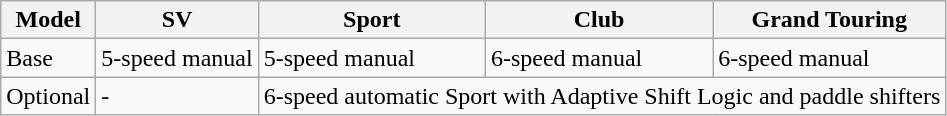<table class="wikitable collapsible">
<tr>
<th>Model</th>
<th>SV</th>
<th>Sport</th>
<th>Club</th>
<th>Grand Touring</th>
</tr>
<tr>
<td>Base</td>
<td>5-speed manual</td>
<td>5-speed manual</td>
<td>6-speed manual</td>
<td>6-speed manual</td>
</tr>
<tr>
<td>Optional</td>
<td>-</td>
<td colspan=3>6-speed automatic Sport with Adaptive Shift Logic and paddle shifters</td>
</tr>
</table>
